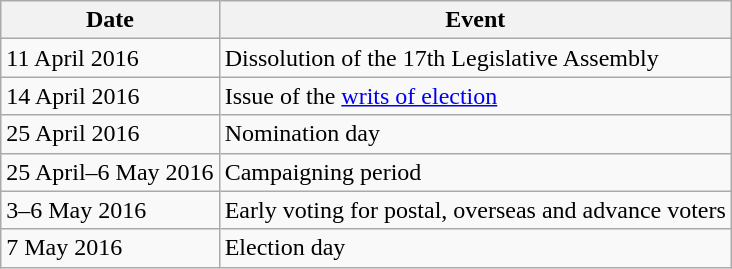<table class="wikitable">
<tr>
<th>Date</th>
<th>Event</th>
</tr>
<tr>
<td>11 April 2016</td>
<td>Dissolution of the 17th Legislative Assembly</td>
</tr>
<tr>
<td>14 April 2016</td>
<td>Issue of the <a href='#'>writs of election</a></td>
</tr>
<tr>
<td>25 April 2016</td>
<td>Nomination day</td>
</tr>
<tr>
<td>25 April–6 May 2016</td>
<td>Campaigning period</td>
</tr>
<tr>
<td>3–6 May 2016</td>
<td>Early voting for postal, overseas and advance voters</td>
</tr>
<tr>
<td>7 May 2016</td>
<td>Election day</td>
</tr>
</table>
